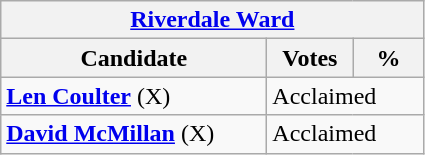<table class="wikitable">
<tr>
<th colspan="3"><a href='#'>Riverdale Ward</a></th>
</tr>
<tr>
<th style="width: 170px">Candidate</th>
<th style="width: 50px">Votes</th>
<th style="width: 40px">%</th>
</tr>
<tr>
<td><strong><a href='#'>Len Coulter</a></strong> (X)</td>
<td colspan="2">Acclaimed</td>
</tr>
<tr>
<td><strong><a href='#'>David McMillan</a></strong> (X)</td>
<td colspan="2">Acclaimed</td>
</tr>
</table>
